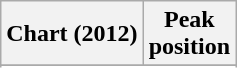<table class="wikitable sortable plainrowheaders" style="text-align:center">
<tr>
<th scope="col">Chart (2012)</th>
<th scope="col">Peak<br>position</th>
</tr>
<tr>
</tr>
<tr>
</tr>
<tr>
</tr>
<tr>
</tr>
</table>
